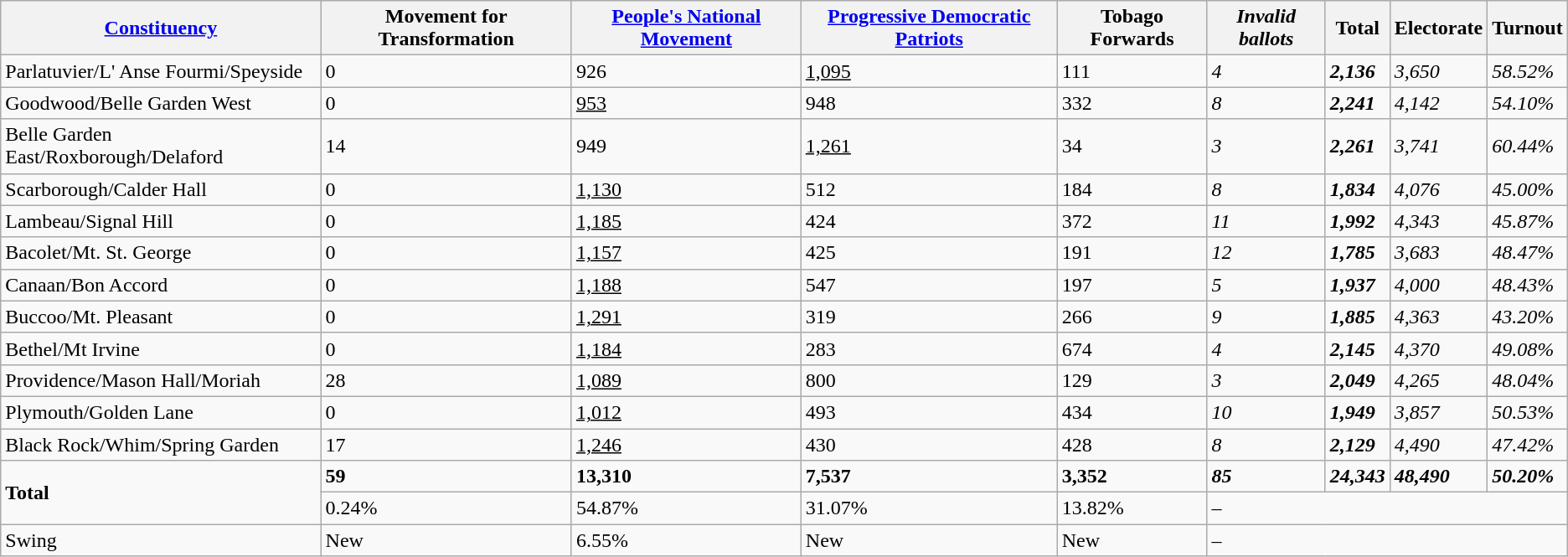<table class="wikitable sortable">
<tr>
<th><a href='#'>Constituency</a></th>
<th>Movement for Transformation</th>
<th><a href='#'>People's National Movement</a></th>
<th><a href='#'>Progressive Democratic Patriots</a></th>
<th>Tobago Forwards</th>
<th><em>Invalid ballots</em></th>
<th>Total</th>
<th>Electorate</th>
<th>Turnout</th>
</tr>
<tr>
<td>Parlatuvier/L' Anse Fourmi/Speyside</td>
<td>0</td>
<td>926</td>
<td><u>1,095</u></td>
<td>111</td>
<td><em>4</em></td>
<td><strong><em>2,136</em></strong></td>
<td><em>3,650</em></td>
<td><em>58.52%</em></td>
</tr>
<tr>
<td>Goodwood/Belle Garden West</td>
<td>0</td>
<td><u>953</u></td>
<td>948</td>
<td>332</td>
<td><em>8</em></td>
<td><strong><em>2,241</em></strong></td>
<td><em>4,142</em></td>
<td><em>54.10%</em></td>
</tr>
<tr>
<td>Belle Garden East/Roxborough/Delaford</td>
<td>14</td>
<td>949</td>
<td><u>1,261</u></td>
<td>34</td>
<td><em>3</em></td>
<td><strong><em>2,261</em></strong></td>
<td><em>3,741</em></td>
<td><em>60.44%</em></td>
</tr>
<tr>
<td>Scarborough/Calder Hall</td>
<td>0</td>
<td><u>1,130</u></td>
<td>512</td>
<td>184</td>
<td><em>8</em></td>
<td><strong><em>1,834</em></strong></td>
<td><em>4,076</em></td>
<td><em>45.00%</em></td>
</tr>
<tr>
<td>Lambeau/Signal Hill</td>
<td>0</td>
<td><u>1,185</u></td>
<td>424</td>
<td>372</td>
<td><em>11</em></td>
<td><strong><em>1,992</em></strong></td>
<td><em>4,343</em></td>
<td><em>45.87%</em></td>
</tr>
<tr>
<td>Bacolet/Mt. St. George</td>
<td>0</td>
<td><u>1,157</u></td>
<td>425</td>
<td>191</td>
<td><em>12</em></td>
<td><strong><em>1,785</em></strong></td>
<td><em>3,683</em></td>
<td><em>48.47%</em></td>
</tr>
<tr>
<td>Canaan/Bon Accord</td>
<td>0</td>
<td><u>1,188</u></td>
<td>547</td>
<td>197</td>
<td><em>5</em></td>
<td><strong><em>1,937</em></strong></td>
<td><em>4,000</em></td>
<td><em>48.43%</em></td>
</tr>
<tr>
<td>Buccoo/Mt. Pleasant</td>
<td>0</td>
<td><u>1,291</u></td>
<td>319</td>
<td>266</td>
<td><em>9</em></td>
<td><strong><em>1,885</em></strong></td>
<td><em>4,363</em></td>
<td><em>43.20%</em></td>
</tr>
<tr>
<td>Bethel/Mt Irvine</td>
<td>0</td>
<td><u>1,184</u></td>
<td>283</td>
<td>674</td>
<td><em>4</em></td>
<td><strong><em>2,145</em></strong></td>
<td><em>4,370</em></td>
<td><em>49.08%</em></td>
</tr>
<tr>
<td>Providence/Mason Hall/Moriah</td>
<td>28</td>
<td><u>1,089</u></td>
<td>800</td>
<td>129</td>
<td><em>3</em></td>
<td><strong><em>2,049</em></strong></td>
<td><em>4,265</em></td>
<td><em>48.04%</em></td>
</tr>
<tr>
<td>Plymouth/Golden Lane</td>
<td>0</td>
<td><u>1,012</u></td>
<td>493</td>
<td>434</td>
<td><em>10</em></td>
<td><strong><em>1,949</em></strong></td>
<td><em>3,857</em></td>
<td><em>50.53%</em></td>
</tr>
<tr>
<td>Black Rock/Whim/Spring Garden</td>
<td>17</td>
<td><u>1,246</u></td>
<td>430</td>
<td>428</td>
<td><em>8</em></td>
<td><strong><em>2,129</em></strong></td>
<td><em>4,490</em></td>
<td><em>47.42%</em></td>
</tr>
<tr>
<td rowspan="2"><strong>Total</strong></td>
<td><strong>59</strong></td>
<td><strong>13,310</strong></td>
<td><strong>7,537</strong></td>
<td><strong>3,352</strong></td>
<td><strong><em>85</em></strong></td>
<td><strong><em>24,343</em></strong></td>
<td><strong><em>48,490</em></strong></td>
<td><strong><em>50.20%</em></strong></td>
</tr>
<tr>
<td>0.24%</td>
<td>54.87%</td>
<td>31.07%</td>
<td>13.82%</td>
<td colspan="4">–</td>
</tr>
<tr>
<td>Swing</td>
<td>New</td>
<td> 6.55%</td>
<td>New</td>
<td>New</td>
<td colspan="4">–</td>
</tr>
</table>
